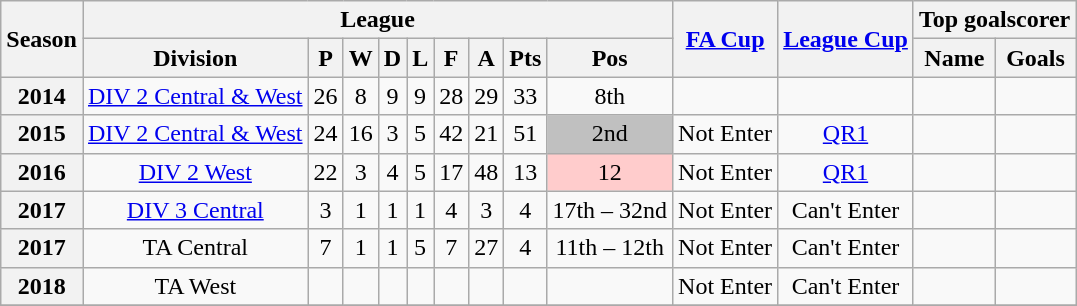<table class="wikitable" style="text-align: center">
<tr>
<th rowspan=2>Season</th>
<th colspan=9>League</th>
<th rowspan=2><a href='#'>FA Cup</a></th>
<th rowspan=2><a href='#'>League Cup</a></th>
<th colspan=2>Top goalscorer</th>
</tr>
<tr>
<th>Division</th>
<th>P</th>
<th>W</th>
<th>D</th>
<th>L</th>
<th>F</th>
<th>A</th>
<th>Pts</th>
<th>Pos</th>
<th>Name</th>
<th>Goals</th>
</tr>
<tr>
<th>2014</th>
<td><a href='#'>DIV 2 Central & West</a></td>
<td>26</td>
<td>8</td>
<td>9</td>
<td>9</td>
<td>28</td>
<td>29</td>
<td>33</td>
<td>8th</td>
<td></td>
<td></td>
<td></td>
<td></td>
</tr>
<tr>
<th>2015</th>
<td><a href='#'>DIV 2 Central & West</a></td>
<td>24</td>
<td>16</td>
<td>3</td>
<td>5</td>
<td>42</td>
<td>21</td>
<td>51</td>
<td bgcolor=silver>2nd</td>
<td>Not Enter</td>
<td><a href='#'>QR1</a></td>
<td></td>
<td></td>
</tr>
<tr>
<th>2016</th>
<td><a href='#'>DIV 2 West</a></td>
<td>22</td>
<td>3</td>
<td>4</td>
<td>5</td>
<td>17</td>
<td>48</td>
<td>13</td>
<td bgcolor=FFCCCC>12</td>
<td>Not Enter</td>
<td><a href='#'>QR1</a></td>
<td></td>
<td></td>
</tr>
<tr>
<th>2017</th>
<td><a href='#'>DIV 3 Central</a></td>
<td>3</td>
<td>1</td>
<td>1</td>
<td>1</td>
<td>4</td>
<td>3</td>
<td>4</td>
<td>17th – 32nd</td>
<td>Not Enter</td>
<td>Can't Enter</td>
<td></td>
<td></td>
</tr>
<tr>
<th>2017</th>
<td>TA Central</td>
<td>7</td>
<td>1</td>
<td>1</td>
<td>5</td>
<td>7</td>
<td>27</td>
<td>4</td>
<td>11th – 12th</td>
<td>Not Enter</td>
<td>Can't Enter</td>
<td></td>
<td></td>
</tr>
<tr>
<th>2018</th>
<td>TA West</td>
<td></td>
<td></td>
<td></td>
<td></td>
<td></td>
<td></td>
<td></td>
<td></td>
<td>Not Enter</td>
<td>Can't Enter</td>
<td></td>
<td></td>
</tr>
<tr>
</tr>
</table>
